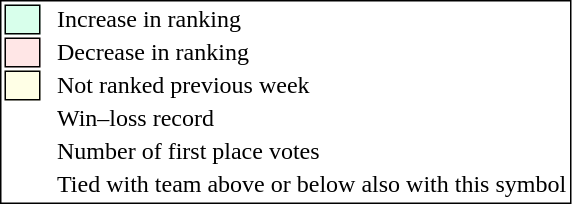<table style="border:1px solid black;">
<tr>
<td style="background:#D8FFEB; width:20px; border:1px solid black;"></td>
<td> </td>
<td>Increase in ranking</td>
</tr>
<tr>
<td style="background:#FFE6E6; width:20px; border:1px solid black;"></td>
<td> </td>
<td>Decrease in ranking</td>
</tr>
<tr>
<td style="background:#FFFFE6; width:20px; border:1px solid black;"></td>
<td> </td>
<td>Not ranked previous week</td>
</tr>
<tr>
<td></td>
<td> </td>
<td>Win–loss record</td>
</tr>
<tr>
<td></td>
<td> </td>
<td>Number of first place votes</td>
</tr>
<tr>
<td></td>
<td></td>
<td>Tied with team above or below also with this symbol</td>
</tr>
</table>
